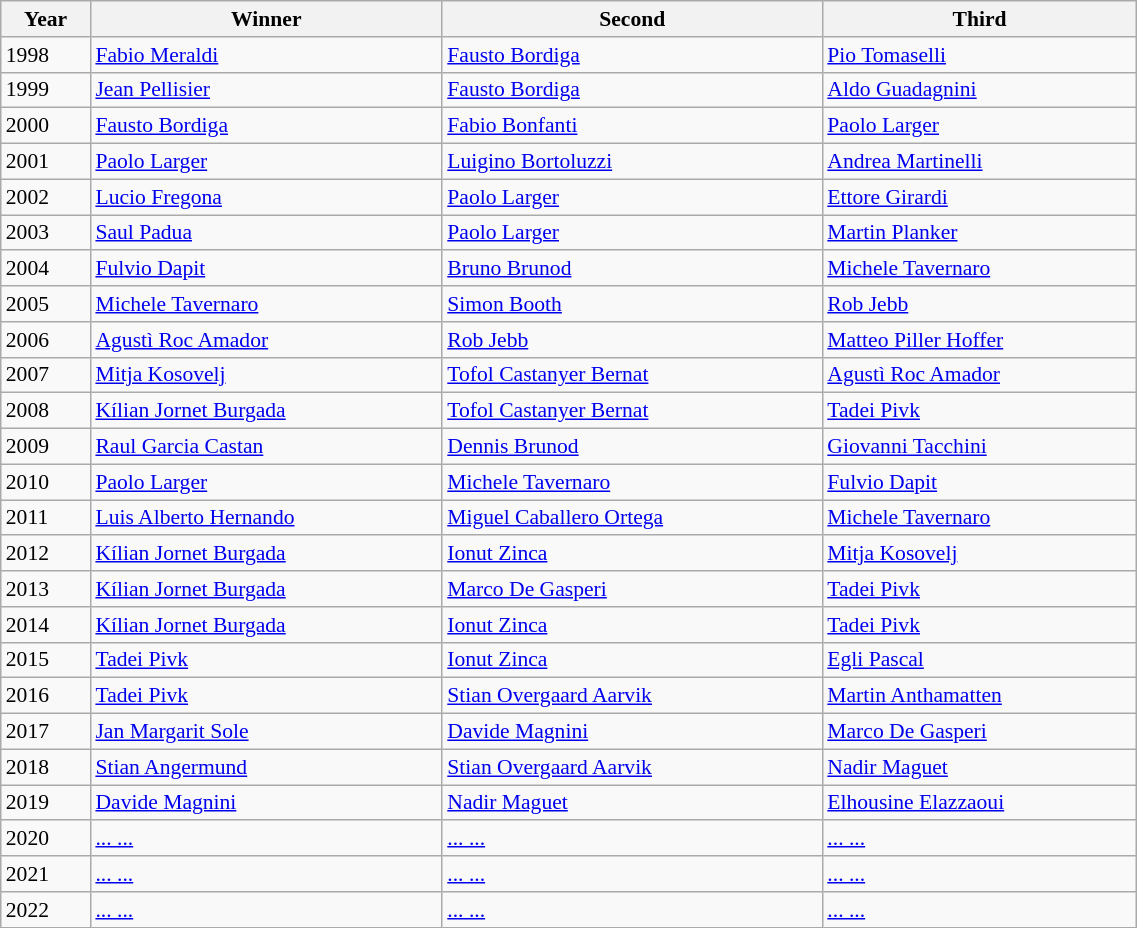<table class="wikitable" width=60% style="font-size:90%; text-align:left;">
<tr>
<th>Year</th>
<th>Winner</th>
<th>Second</th>
<th>Third</th>
</tr>
<tr>
<td>1998</td>
<td> <a href='#'>Fabio Meraldi</a></td>
<td> <a href='#'>Fausto Bordiga</a></td>
<td> <a href='#'>Pio Tomaselli</a></td>
</tr>
<tr>
<td>1999</td>
<td> <a href='#'>Jean Pellisier</a></td>
<td> <a href='#'>Fausto Bordiga</a></td>
<td> <a href='#'>Aldo Guadagnini</a></td>
</tr>
<tr>
<td>2000</td>
<td> <a href='#'>Fausto Bordiga</a></td>
<td> <a href='#'>Fabio Bonfanti</a></td>
<td> <a href='#'>Paolo Larger</a></td>
</tr>
<tr>
<td>2001</td>
<td> <a href='#'>Paolo Larger</a></td>
<td> <a href='#'>Luigino Bortoluzzi</a></td>
<td> <a href='#'>Andrea Martinelli</a></td>
</tr>
<tr>
<td>2002</td>
<td> <a href='#'>Lucio Fregona</a></td>
<td> <a href='#'>Paolo Larger</a></td>
<td> <a href='#'>Ettore Girardi</a></td>
</tr>
<tr>
<td>2003</td>
<td> <a href='#'>Saul Padua</a></td>
<td> <a href='#'>Paolo Larger</a></td>
<td> <a href='#'>Martin Planker</a></td>
</tr>
<tr>
<td>2004</td>
<td> <a href='#'>Fulvio Dapit</a></td>
<td> <a href='#'>Bruno Brunod</a></td>
<td> <a href='#'>Michele Tavernaro</a></td>
</tr>
<tr>
<td>2005</td>
<td> <a href='#'>Michele Tavernaro</a></td>
<td> <a href='#'>Simon Booth</a></td>
<td> <a href='#'>Rob Jebb</a></td>
</tr>
<tr>
<td>2006</td>
<td> <a href='#'>Agustì Roc Amador</a></td>
<td> <a href='#'>Rob Jebb</a></td>
<td> <a href='#'>Matteo Piller Hoffer</a></td>
</tr>
<tr>
<td>2007</td>
<td> <a href='#'>Mitja Kosovelj</a></td>
<td> <a href='#'>Tofol Castanyer Bernat</a></td>
<td> <a href='#'>Agustì Roc Amador</a></td>
</tr>
<tr>
<td>2008</td>
<td> <a href='#'>Kílian Jornet Burgada</a></td>
<td> <a href='#'>Tofol Castanyer Bernat</a></td>
<td> <a href='#'>Tadei Pivk</a></td>
</tr>
<tr>
<td>2009</td>
<td> <a href='#'>Raul Garcia Castan</a></td>
<td> <a href='#'>Dennis Brunod</a></td>
<td> <a href='#'>Giovanni Tacchini</a></td>
</tr>
<tr>
<td>2010</td>
<td> <a href='#'>Paolo Larger</a></td>
<td> <a href='#'>Michele Tavernaro</a></td>
<td> <a href='#'>Fulvio Dapit</a></td>
</tr>
<tr>
<td>2011</td>
<td> <a href='#'>Luis Alberto Hernando</a></td>
<td> <a href='#'>Miguel Caballero Ortega</a></td>
<td> <a href='#'>Michele Tavernaro</a></td>
</tr>
<tr>
<td>2012</td>
<td> <a href='#'>Kílian Jornet Burgada</a></td>
<td> <a href='#'>Ionut Zinca</a></td>
<td> <a href='#'>Mitja Kosovelj</a></td>
</tr>
<tr>
<td>2013</td>
<td> <a href='#'>Kílian Jornet Burgada</a></td>
<td> <a href='#'>Marco De Gasperi</a></td>
<td> <a href='#'>Tadei Pivk</a></td>
</tr>
<tr>
<td>2014</td>
<td> <a href='#'>Kílian Jornet Burgada</a></td>
<td> <a href='#'>Ionut Zinca</a></td>
<td> <a href='#'>Tadei Pivk</a></td>
</tr>
<tr>
<td>2015</td>
<td> <a href='#'>Tadei Pivk</a></td>
<td> <a href='#'>Ionut Zinca</a></td>
<td> <a href='#'>Egli Pascal</a></td>
</tr>
<tr>
<td>2016</td>
<td> <a href='#'>Tadei Pivk</a></td>
<td> <a href='#'>Stian Overgaard Aarvik</a></td>
<td> <a href='#'>Martin Anthamatten</a></td>
</tr>
<tr>
<td>2017</td>
<td> <a href='#'>Jan Margarit Sole</a></td>
<td> <a href='#'>Davide Magnini</a></td>
<td> <a href='#'>Marco De Gasperi</a></td>
</tr>
<tr>
<td>2018</td>
<td> <a href='#'>Stian Angermund</a></td>
<td> <a href='#'>Stian Overgaard Aarvik</a></td>
<td> <a href='#'>Nadir Maguet</a></td>
</tr>
<tr>
<td>2019</td>
<td> <a href='#'>Davide Magnini</a></td>
<td> <a href='#'>Nadir Maguet</a></td>
<td> <a href='#'>Elhousine Elazzaoui</a></td>
</tr>
<tr>
<td>2020</td>
<td> <a href='#'>... ...</a></td>
<td> <a href='#'>... ...</a></td>
<td> <a href='#'>... ...</a></td>
</tr>
<tr>
<td>2021</td>
<td> <a href='#'>... ...</a></td>
<td> <a href='#'>... ...</a></td>
<td> <a href='#'>... ...</a></td>
</tr>
<tr>
<td>2022</td>
<td> <a href='#'>... ...</a></td>
<td> <a href='#'>... ...</a></td>
<td> <a href='#'>... ...</a></td>
</tr>
</table>
